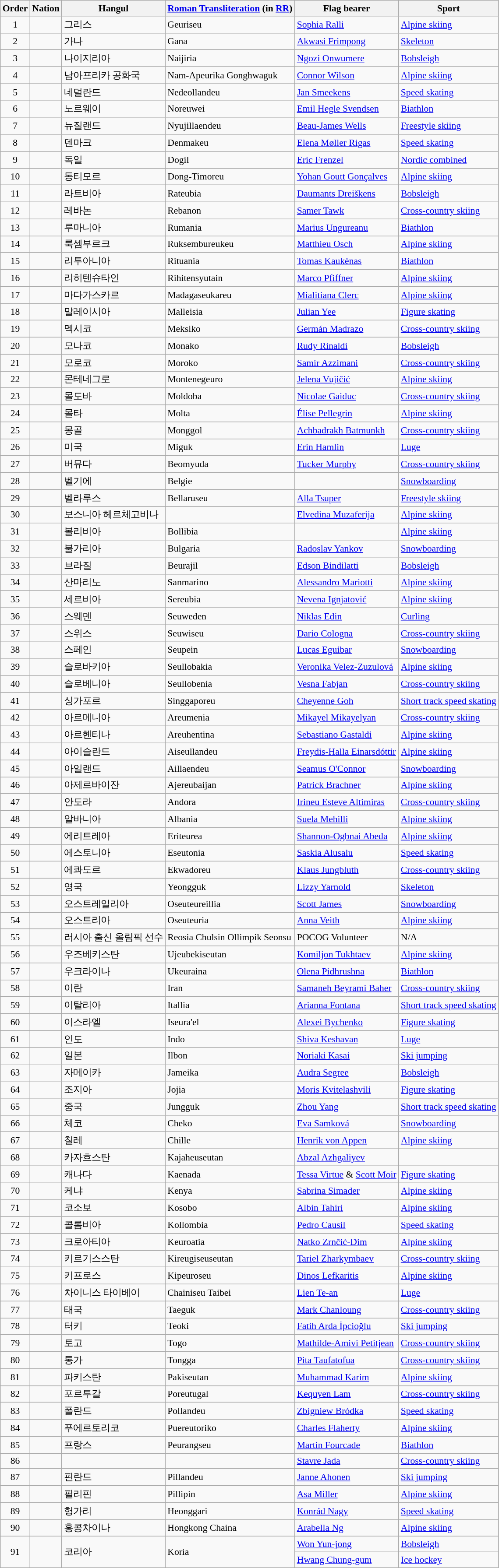<table class="wikitable sortable" style="font-size:90%">
<tr>
<th>Order</th>
<th>Nation</th>
<th>Hangul</th>
<th><a href='#'>Roman Transliteration</a> (in <a href='#'>RR</a>)</th>
<th>Flag bearer</th>
<th>Sport</th>
</tr>
<tr>
<td align="center">1</td>
<td></td>
<td>그리스</td>
<td>Geuriseu</td>
<td><a href='#'>Sophia Ralli</a></td>
<td><a href='#'>Alpine skiing</a></td>
</tr>
<tr>
<td align="center">2</td>
<td></td>
<td>가나</td>
<td>Gana</td>
<td><a href='#'>Akwasi Frimpong</a></td>
<td><a href='#'>Skeleton</a></td>
</tr>
<tr>
<td align="center">3</td>
<td></td>
<td>나이지리아</td>
<td>Naijiria</td>
<td><a href='#'>Ngozi Onwumere</a></td>
<td><a href='#'>Bobsleigh</a></td>
</tr>
<tr>
<td align="center">4</td>
<td></td>
<td>남아프리카 공화국</td>
<td>Nam-Apeurika Gonghwaguk</td>
<td><a href='#'>Connor Wilson</a></td>
<td><a href='#'>Alpine skiing</a></td>
</tr>
<tr>
<td align="center">5</td>
<td></td>
<td>네덜란드</td>
<td>Nedeollandeu</td>
<td><a href='#'>Jan Smeekens</a></td>
<td><a href='#'>Speed skating</a></td>
</tr>
<tr>
<td align="center">6</td>
<td></td>
<td>노르웨이</td>
<td>Noreuwei</td>
<td><a href='#'>Emil Hegle Svendsen</a></td>
<td><a href='#'>Biathlon</a></td>
</tr>
<tr>
<td align="center">7</td>
<td></td>
<td>뉴질랜드</td>
<td>Nyujillaendeu</td>
<td><a href='#'>Beau-James Wells</a></td>
<td><a href='#'>Freestyle skiing</a></td>
</tr>
<tr>
<td align="center">8</td>
<td></td>
<td>덴마크</td>
<td>Denmakeu</td>
<td><a href='#'>Elena Møller Rigas</a></td>
<td><a href='#'>Speed skating</a></td>
</tr>
<tr>
<td align="center">9</td>
<td></td>
<td>독일</td>
<td>Dogil</td>
<td><a href='#'>Eric Frenzel</a></td>
<td><a href='#'>Nordic combined</a></td>
</tr>
<tr>
<td align="center">10</td>
<td></td>
<td>동티모르</td>
<td>Dong-Timoreu</td>
<td><a href='#'>Yohan Goutt Gonçalves</a></td>
<td><a href='#'>Alpine skiing</a></td>
</tr>
<tr>
<td align="center">11</td>
<td></td>
<td>라트비아</td>
<td>Rateubia</td>
<td><a href='#'>Daumants Dreiškens</a></td>
<td><a href='#'>Bobsleigh</a></td>
</tr>
<tr>
<td align="center">12</td>
<td></td>
<td>레바논</td>
<td>Rebanon</td>
<td><a href='#'>Samer Tawk</a></td>
<td><a href='#'>Cross-country skiing</a></td>
</tr>
<tr>
<td align="center">13</td>
<td></td>
<td>루마니아</td>
<td>Rumania</td>
<td><a href='#'>Marius Ungureanu</a></td>
<td><a href='#'>Biathlon</a></td>
</tr>
<tr>
<td align="center">14</td>
<td></td>
<td>룩셈부르크</td>
<td>Ruksembureukeu</td>
<td><a href='#'>Matthieu Osch</a></td>
<td><a href='#'>Alpine skiing</a></td>
</tr>
<tr>
<td align="center">15</td>
<td></td>
<td>리투아니아</td>
<td>Rituania</td>
<td><a href='#'>Tomas Kaukėnas</a></td>
<td><a href='#'>Biathlon</a></td>
</tr>
<tr>
<td align="center">16</td>
<td></td>
<td>리히텐슈타인</td>
<td>Rihitensyutain</td>
<td><a href='#'>Marco Pfiffner</a></td>
<td><a href='#'>Alpine skiing</a></td>
</tr>
<tr>
<td align="center">17</td>
<td></td>
<td>마다가스카르</td>
<td>Madagaseukareu</td>
<td><a href='#'>Mialitiana Clerc</a></td>
<td><a href='#'>Alpine skiing</a></td>
</tr>
<tr>
<td align="center">18</td>
<td></td>
<td>말레이시아</td>
<td>Malleisia</td>
<td><a href='#'>Julian Yee</a></td>
<td><a href='#'>Figure skating</a></td>
</tr>
<tr>
<td align="center">19</td>
<td></td>
<td>멕시코</td>
<td>Meksiko</td>
<td><a href='#'>Germán Madrazo</a></td>
<td><a href='#'>Cross-country skiing</a></td>
</tr>
<tr>
<td align="center">20</td>
<td></td>
<td>모나코</td>
<td>Monako</td>
<td><a href='#'>Rudy Rinaldi</a></td>
<td><a href='#'>Bobsleigh</a></td>
</tr>
<tr>
<td align="center">21</td>
<td></td>
<td>모로코</td>
<td>Moroko</td>
<td><a href='#'>Samir Azzimani</a></td>
<td><a href='#'>Cross-country skiing</a></td>
</tr>
<tr>
<td align="center">22</td>
<td></td>
<td>몬테네그로</td>
<td>Montenegeuro</td>
<td><a href='#'>Jelena Vujičić</a></td>
<td><a href='#'>Alpine skiing</a></td>
</tr>
<tr>
<td align="center">23</td>
<td></td>
<td>몰도바</td>
<td>Moldoba</td>
<td><a href='#'>Nicolae Gaiduc</a></td>
<td><a href='#'>Cross-country skiing</a></td>
</tr>
<tr>
<td align="center">24</td>
<td></td>
<td>몰타</td>
<td>Molta</td>
<td><a href='#'>Élise Pellegrin</a></td>
<td><a href='#'>Alpine skiing</a></td>
</tr>
<tr>
<td align="center">25</td>
<td></td>
<td>몽골</td>
<td>Monggol</td>
<td><a href='#'>Achbadrakh Batmunkh</a></td>
<td><a href='#'>Cross-country skiing</a></td>
</tr>
<tr>
<td align="center">26</td>
<td></td>
<td>미국</td>
<td>Miguk</td>
<td><a href='#'>Erin Hamlin</a></td>
<td><a href='#'>Luge</a></td>
</tr>
<tr>
<td align="center">27</td>
<td></td>
<td>버뮤다</td>
<td>Beomyuda</td>
<td><a href='#'>Tucker Murphy</a></td>
<td><a href='#'>Cross-country skiing</a></td>
</tr>
<tr>
<td align="center">28</td>
<td></td>
<td>벨기에</td>
<td>Belgie</td>
<td></td>
<td><a href='#'>Snowboarding</a></td>
</tr>
<tr>
<td align="center">29</td>
<td></td>
<td>벨라루스</td>
<td>Bellaruseu</td>
<td><a href='#'>Alla Tsuper</a></td>
<td><a href='#'>Freestyle skiing</a></td>
</tr>
<tr>
<td align="center">30</td>
<td></td>
<td>보스니아 헤르체고비나</td>
<td></td>
<td><a href='#'>Elvedina Muzaferija</a></td>
<td><a href='#'>Alpine skiing</a></td>
</tr>
<tr>
<td align="center">31</td>
<td></td>
<td>볼리비아</td>
<td>Bollibia</td>
<td></td>
<td><a href='#'>Alpine skiing</a></td>
</tr>
<tr>
<td align="center">32</td>
<td></td>
<td>불가리아</td>
<td>Bulgaria</td>
<td><a href='#'>Radoslav Yankov</a></td>
<td><a href='#'>Snowboarding</a></td>
</tr>
<tr>
<td align="center">33</td>
<td></td>
<td>브라질</td>
<td>Beurajil</td>
<td><a href='#'>Edson Bindilatti</a></td>
<td><a href='#'>Bobsleigh</a></td>
</tr>
<tr>
<td align="center">34</td>
<td></td>
<td>산마리노</td>
<td>Sanmarino</td>
<td><a href='#'>Alessandro Mariotti</a></td>
<td><a href='#'>Alpine skiing</a></td>
</tr>
<tr>
<td align="center">35</td>
<td></td>
<td>세르비아</td>
<td>Sereubia</td>
<td><a href='#'>Nevena Ignjatović</a></td>
<td><a href='#'>Alpine skiing</a></td>
</tr>
<tr>
<td align="center">36</td>
<td></td>
<td>스웨덴</td>
<td>Seuweden</td>
<td><a href='#'>Niklas Edin</a></td>
<td><a href='#'>Curling</a></td>
</tr>
<tr>
<td align="center">37</td>
<td></td>
<td>스위스</td>
<td>Seuwiseu</td>
<td><a href='#'>Dario Cologna</a></td>
<td><a href='#'>Cross-country skiing</a></td>
</tr>
<tr>
<td align="center">38</td>
<td></td>
<td>스페인</td>
<td>Seupein</td>
<td><a href='#'>Lucas Eguibar</a></td>
<td><a href='#'>Snowboarding</a></td>
</tr>
<tr>
<td align="center">39</td>
<td></td>
<td>슬로바키아</td>
<td>Seullobakia</td>
<td><a href='#'>Veronika Velez-Zuzulová</a></td>
<td><a href='#'>Alpine skiing</a></td>
</tr>
<tr>
<td align="center">40</td>
<td></td>
<td>슬로베니아</td>
<td>Seullobenia</td>
<td><a href='#'>Vesna Fabjan</a></td>
<td><a href='#'>Cross-country skiing</a></td>
</tr>
<tr>
<td align="center">41</td>
<td></td>
<td>싱가포르</td>
<td>Singgaporeu</td>
<td><a href='#'>Cheyenne Goh</a></td>
<td><a href='#'>Short track speed skating</a></td>
</tr>
<tr>
<td align="center">42</td>
<td></td>
<td>아르메니아</td>
<td>Areumenia</td>
<td><a href='#'>Mikayel Mikayelyan</a></td>
<td><a href='#'>Cross-country skiing</a></td>
</tr>
<tr>
<td align="center">43</td>
<td></td>
<td>아르헨티나</td>
<td>Areuhentina</td>
<td><a href='#'>Sebastiano Gastaldi</a></td>
<td><a href='#'>Alpine skiing</a></td>
</tr>
<tr>
<td align="center">44</td>
<td></td>
<td>아이슬란드</td>
<td>Aiseullandeu</td>
<td><a href='#'>Freydis-Halla Einarsdóttir</a></td>
<td><a href='#'>Alpine skiing</a></td>
</tr>
<tr>
<td align="center">45</td>
<td></td>
<td>아일랜드</td>
<td>Aillaendeu</td>
<td><a href='#'>Seamus O'Connor</a></td>
<td><a href='#'>Snowboarding</a></td>
</tr>
<tr>
<td align="center">46</td>
<td></td>
<td>아제르바이잔</td>
<td>Ajereubaijan</td>
<td><a href='#'>Patrick Brachner</a></td>
<td><a href='#'>Alpine skiing</a></td>
</tr>
<tr>
<td align="center">47</td>
<td></td>
<td>안도라</td>
<td>Andora</td>
<td><a href='#'>Irineu Esteve Altimiras</a></td>
<td><a href='#'>Cross-country skiing</a></td>
</tr>
<tr>
<td align="center">48</td>
<td></td>
<td>알바니아</td>
<td>Albania</td>
<td><a href='#'>Suela Mehilli</a></td>
<td><a href='#'>Alpine skiing</a></td>
</tr>
<tr>
<td align="center">49</td>
<td></td>
<td>에리트레아</td>
<td>Eriteurea</td>
<td><a href='#'>Shannon-Ogbnai Abeda</a></td>
<td><a href='#'>Alpine skiing</a></td>
</tr>
<tr>
<td align="center">50</td>
<td></td>
<td>에스토니아</td>
<td>Eseutonia</td>
<td><a href='#'>Saskia Alusalu</a></td>
<td><a href='#'>Speed skating</a></td>
</tr>
<tr>
<td align="center">51</td>
<td></td>
<td>에콰도르</td>
<td>Ekwadoreu</td>
<td><a href='#'>Klaus Jungbluth</a></td>
<td><a href='#'>Cross-country skiing</a></td>
</tr>
<tr>
<td align="center">52</td>
<td></td>
<td>영국</td>
<td>Yeongguk</td>
<td><a href='#'>Lizzy Yarnold</a></td>
<td><a href='#'>Skeleton</a></td>
</tr>
<tr>
<td align="center">53</td>
<td></td>
<td>오스트레일리아</td>
<td>Oseuteureillia</td>
<td><a href='#'>Scott James</a></td>
<td><a href='#'>Snowboarding</a></td>
</tr>
<tr>
<td align="center">54</td>
<td></td>
<td>오스트리아</td>
<td>Oseuteuria</td>
<td><a href='#'>Anna Veith</a></td>
<td><a href='#'>Alpine skiing</a></td>
</tr>
<tr>
<td align="center">55</td>
<td></td>
<td>러시아 출신 올림픽 선수</td>
<td>Reosia Chulsin Ollimpik Seonsu</td>
<td>POCOG Volunteer</td>
<td>N/A</td>
</tr>
<tr>
<td align="center">56</td>
<td></td>
<td>우즈베키스탄</td>
<td>Ujeubekiseutan</td>
<td><a href='#'>Komiljon Tukhtaev</a></td>
<td><a href='#'>Alpine skiing</a></td>
</tr>
<tr>
<td align="center">57</td>
<td></td>
<td>우크라이나</td>
<td>Ukeuraina</td>
<td><a href='#'>Olena Pidhrushna</a></td>
<td><a href='#'>Biathlon</a></td>
</tr>
<tr>
<td align="center">58</td>
<td></td>
<td>이란</td>
<td>Iran</td>
<td><a href='#'>Samaneh Beyrami Baher</a></td>
<td><a href='#'>Cross-country skiing</a></td>
</tr>
<tr>
<td align="center">59</td>
<td></td>
<td>이탈리아</td>
<td>Itallia</td>
<td><a href='#'>Arianna Fontana</a></td>
<td><a href='#'>Short track speed skating</a></td>
</tr>
<tr>
<td align="center">60</td>
<td></td>
<td>이스라엘</td>
<td>Iseura'el</td>
<td><a href='#'>Alexei Bychenko</a></td>
<td><a href='#'>Figure skating</a></td>
</tr>
<tr>
<td align="center">61</td>
<td></td>
<td>인도</td>
<td>Indo</td>
<td><a href='#'>Shiva Keshavan</a></td>
<td><a href='#'>Luge</a></td>
</tr>
<tr>
<td align="center">62</td>
<td></td>
<td>일본</td>
<td>Ilbon</td>
<td><a href='#'>Noriaki Kasai</a></td>
<td><a href='#'>Ski jumping</a></td>
</tr>
<tr>
<td align="center">63</td>
<td></td>
<td>자메이카</td>
<td>Jameika</td>
<td><a href='#'>Audra Segree</a></td>
<td><a href='#'>Bobsleigh</a></td>
</tr>
<tr>
<td align="center">64</td>
<td></td>
<td>조지아</td>
<td>Jojia</td>
<td><a href='#'>Moris Kvitelashvili</a></td>
<td><a href='#'>Figure skating</a></td>
</tr>
<tr>
<td align="center">65</td>
<td></td>
<td>중국</td>
<td>Jungguk</td>
<td><a href='#'>Zhou Yang</a></td>
<td><a href='#'>Short track speed skating</a></td>
</tr>
<tr>
<td align="center">66</td>
<td></td>
<td>체코</td>
<td>Cheko</td>
<td><a href='#'>Eva Samková</a></td>
<td><a href='#'>Snowboarding</a></td>
</tr>
<tr>
<td align="center">67</td>
<td></td>
<td>칠레</td>
<td>Chille</td>
<td><a href='#'>Henrik von Appen</a></td>
<td><a href='#'>Alpine skiing</a></td>
</tr>
<tr>
<td align="center">68</td>
<td></td>
<td>카자흐스탄</td>
<td>Kajaheuseutan</td>
<td><a href='#'>Abzal Azhgaliyev</a></td>
<td></td>
</tr>
<tr>
<td align="center">69</td>
<td></td>
<td>캐나다</td>
<td>Kaenada</td>
<td><a href='#'>Tessa Virtue</a> & <a href='#'>Scott Moir</a></td>
<td><a href='#'>Figure skating</a></td>
</tr>
<tr>
<td align="center">70</td>
<td></td>
<td>케냐</td>
<td>Kenya</td>
<td><a href='#'>Sabrina Simader</a></td>
<td><a href='#'>Alpine skiing</a></td>
</tr>
<tr>
<td align="center">71</td>
<td></td>
<td>코소보</td>
<td>Kosobo</td>
<td><a href='#'>Albin Tahiri</a></td>
<td><a href='#'>Alpine skiing</a></td>
</tr>
<tr>
<td align="center">72</td>
<td></td>
<td>콜롬비아</td>
<td>Kollombia</td>
<td><a href='#'>Pedro Causil</a></td>
<td><a href='#'>Speed skating</a></td>
</tr>
<tr>
<td align="center">73</td>
<td></td>
<td>크로아티아</td>
<td>Keuroatia</td>
<td><a href='#'>Natko Zrnčić-Dim</a></td>
<td><a href='#'>Alpine skiing</a></td>
</tr>
<tr>
<td align="center">74</td>
<td></td>
<td>키르기스스탄</td>
<td>Kireugiseuseutan</td>
<td><a href='#'>Tariel Zharkymbaev</a></td>
<td><a href='#'>Cross-country skiing</a></td>
</tr>
<tr>
<td align="center">75</td>
<td></td>
<td>키프로스</td>
<td>Kipeuroseu</td>
<td><a href='#'>Dinos Lefkaritis</a></td>
<td><a href='#'>Alpine skiing</a></td>
</tr>
<tr>
<td align="center">76</td>
<td></td>
<td>차이니스 타이베이</td>
<td>Chainiseu Taibei</td>
<td><a href='#'>Lien Te-an</a></td>
<td><a href='#'>Luge</a></td>
</tr>
<tr>
<td align="center">77</td>
<td></td>
<td>태국</td>
<td>Taeguk</td>
<td><a href='#'>Mark Chanloung</a></td>
<td><a href='#'>Cross-country skiing</a></td>
</tr>
<tr>
<td align="center">78</td>
<td></td>
<td>터키</td>
<td>Teoki</td>
<td><a href='#'>Fatih Arda İpcioğlu</a></td>
<td><a href='#'>Ski jumping</a></td>
</tr>
<tr>
<td align="center">79</td>
<td></td>
<td>토고</td>
<td>Togo</td>
<td><a href='#'>Mathilde-Amivi Petitjean</a></td>
<td><a href='#'>Cross-country skiing</a></td>
</tr>
<tr>
<td align="center">80</td>
<td></td>
<td>통가</td>
<td>Tongga</td>
<td><a href='#'>Pita Taufatofua</a></td>
<td><a href='#'>Cross-country skiing</a></td>
</tr>
<tr>
<td align="center">81</td>
<td></td>
<td>파키스탄</td>
<td>Pakiseutan</td>
<td><a href='#'>Muhammad Karim</a></td>
<td><a href='#'>Alpine skiing</a></td>
</tr>
<tr>
<td align="center">82</td>
<td></td>
<td>포르투갈</td>
<td>Poreutugal</td>
<td><a href='#'>Kequyen Lam</a></td>
<td><a href='#'>Cross-country skiing</a></td>
</tr>
<tr>
<td align="center">83</td>
<td></td>
<td>폴란드</td>
<td>Pollandeu</td>
<td><a href='#'>Zbigniew Bródka</a></td>
<td><a href='#'>Speed skating</a></td>
</tr>
<tr>
<td align="center">84</td>
<td></td>
<td>푸에르토리코</td>
<td>Puereutoriko</td>
<td><a href='#'>Charles Flaherty</a></td>
<td><a href='#'>Alpine skiing</a></td>
</tr>
<tr>
<td align="center">85</td>
<td></td>
<td>프랑스</td>
<td>Peurangseu</td>
<td><a href='#'>Martin Fourcade</a></td>
<td><a href='#'>Biathlon</a></td>
</tr>
<tr>
<td align="center">86</td>
<td></td>
<td></td>
<td></td>
<td><a href='#'>Stavre Jada</a></td>
<td><a href='#'>Cross-country skiing</a></td>
</tr>
<tr>
<td align="center">87</td>
<td></td>
<td>핀란드</td>
<td>Pillandeu</td>
<td><a href='#'>Janne Ahonen</a></td>
<td><a href='#'>Ski jumping</a></td>
</tr>
<tr>
<td align="center">88</td>
<td></td>
<td>필리핀</td>
<td>Pillipin</td>
<td><a href='#'>Asa Miller</a></td>
<td><a href='#'>Alpine skiing</a></td>
</tr>
<tr>
<td align="center">89</td>
<td></td>
<td>헝가리</td>
<td>Heonggari</td>
<td><a href='#'>Konrád Nagy</a></td>
<td><a href='#'>Speed skating</a></td>
</tr>
<tr>
<td align="center">90</td>
<td></td>
<td>홍콩차이나</td>
<td>Hongkong Chaina</td>
<td><a href='#'>Arabella Ng</a></td>
<td><a href='#'>Alpine skiing</a></td>
</tr>
<tr>
<td align="center" rowspan=2>91</td>
<td rowspan=2></td>
<td rowspan=2>코리아</td>
<td rowspan=2>Koria</td>
<td><a href='#'>Won Yun-jong</a> </td>
<td><a href='#'>Bobsleigh</a></td>
</tr>
<tr>
<td><a href='#'>Hwang Chung-gum</a> </td>
<td><a href='#'>Ice hockey</a></td>
</tr>
</table>
